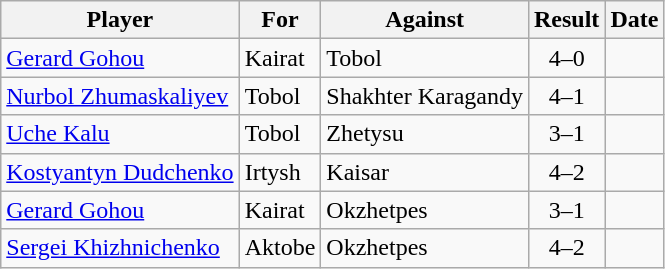<table class="wikitable sortable">
<tr>
<th>Player</th>
<th>For</th>
<th>Against</th>
<th style="text-align:center">Result</th>
<th>Date</th>
</tr>
<tr>
<td> <a href='#'>Gerard Gohou</a></td>
<td>Kairat</td>
<td>Tobol</td>
<td style="text-align:center;">4–0</td>
<td></td>
</tr>
<tr>
<td> <a href='#'>Nurbol Zhumaskaliyev</a></td>
<td>Tobol</td>
<td>Shakhter Karagandy</td>
<td style="text-align:center;">4–1</td>
<td></td>
</tr>
<tr>
<td> <a href='#'>Uche Kalu</a></td>
<td>Tobol</td>
<td>Zhetysu</td>
<td style="text-align:center;">3–1</td>
<td></td>
</tr>
<tr>
<td> <a href='#'>Kostyantyn Dudchenko</a></td>
<td>Irtysh</td>
<td>Kaisar</td>
<td style="text-align:center;">4–2</td>
<td></td>
</tr>
<tr>
<td> <a href='#'>Gerard Gohou</a></td>
<td>Kairat</td>
<td>Okzhetpes</td>
<td style="text-align:center;">3–1</td>
<td></td>
</tr>
<tr>
<td> <a href='#'>Sergei Khizhnichenko</a></td>
<td>Aktobe</td>
<td>Okzhetpes</td>
<td style="text-align:center;">4–2</td>
<td></td>
</tr>
</table>
